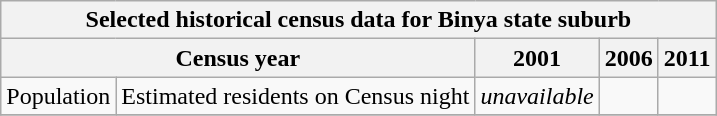<table class="wikitable">
<tr>
<th colspan=6>Selected historical census data for Binya state suburb</th>
</tr>
<tr>
<th colspan=3>Census year</th>
<th>2001</th>
<th>2006</th>
<th>2011</th>
</tr>
<tr>
<td colspan="2">Population</td>
<td>Estimated residents on Census night</td>
<td align="right"><em>unavailable</em></td>
<td align="right"></td>
<td align="right"></td>
</tr>
<tr>
</tr>
</table>
